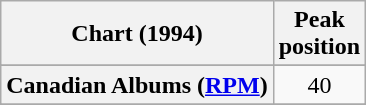<table class="wikitable sortable plainrowheaders">
<tr>
<th scope="col">Chart (1994)</th>
<th scope="col">Peak<br>position</th>
</tr>
<tr>
</tr>
<tr>
<th scope="row">Canadian Albums (<a href='#'>RPM</a>)</th>
<td style="text-align:center;">40</td>
</tr>
<tr>
</tr>
<tr>
</tr>
<tr>
</tr>
<tr>
</tr>
<tr>
</tr>
<tr>
</tr>
<tr>
</tr>
</table>
